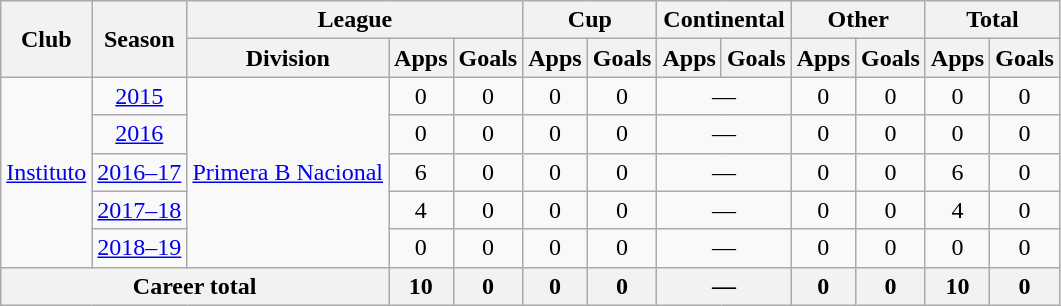<table class="wikitable" style="text-align:center">
<tr>
<th rowspan="2">Club</th>
<th rowspan="2">Season</th>
<th colspan="3">League</th>
<th colspan="2">Cup</th>
<th colspan="2">Continental</th>
<th colspan="2">Other</th>
<th colspan="2">Total</th>
</tr>
<tr>
<th>Division</th>
<th>Apps</th>
<th>Goals</th>
<th>Apps</th>
<th>Goals</th>
<th>Apps</th>
<th>Goals</th>
<th>Apps</th>
<th>Goals</th>
<th>Apps</th>
<th>Goals</th>
</tr>
<tr>
<td rowspan="5"><a href='#'>Instituto</a></td>
<td><a href='#'>2015</a></td>
<td rowspan="5"><a href='#'>Primera B Nacional</a></td>
<td>0</td>
<td>0</td>
<td>0</td>
<td>0</td>
<td colspan="2">—</td>
<td>0</td>
<td>0</td>
<td>0</td>
<td>0</td>
</tr>
<tr>
<td><a href='#'>2016</a></td>
<td>0</td>
<td>0</td>
<td>0</td>
<td>0</td>
<td colspan="2">—</td>
<td>0</td>
<td>0</td>
<td>0</td>
<td>0</td>
</tr>
<tr>
<td><a href='#'>2016–17</a></td>
<td>6</td>
<td>0</td>
<td>0</td>
<td>0</td>
<td colspan="2">—</td>
<td>0</td>
<td>0</td>
<td>6</td>
<td>0</td>
</tr>
<tr>
<td><a href='#'>2017–18</a></td>
<td>4</td>
<td>0</td>
<td>0</td>
<td>0</td>
<td colspan="2">—</td>
<td>0</td>
<td>0</td>
<td>4</td>
<td>0</td>
</tr>
<tr>
<td><a href='#'>2018–19</a></td>
<td>0</td>
<td>0</td>
<td>0</td>
<td>0</td>
<td colspan="2">—</td>
<td>0</td>
<td>0</td>
<td>0</td>
<td>0</td>
</tr>
<tr>
<th colspan="3">Career total</th>
<th>10</th>
<th>0</th>
<th>0</th>
<th>0</th>
<th colspan="2">—</th>
<th>0</th>
<th>0</th>
<th>10</th>
<th>0</th>
</tr>
</table>
